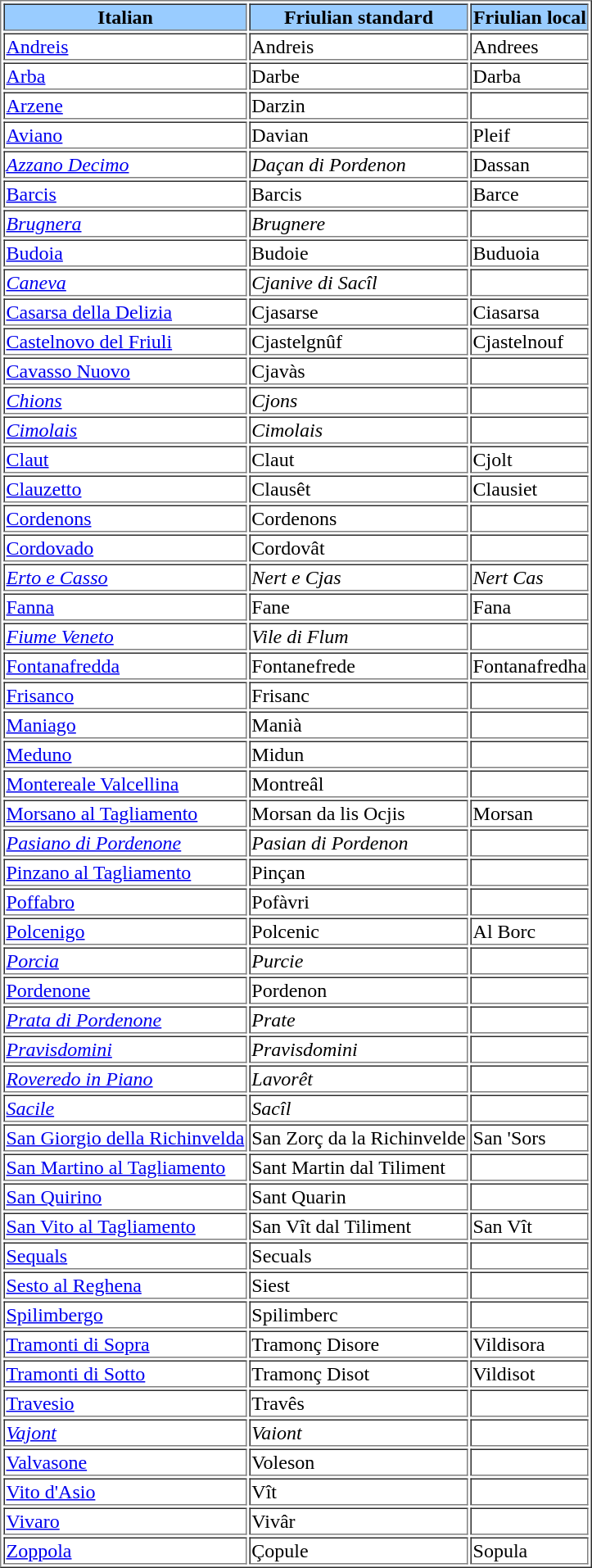<table border="1">
<tr>
<th bgcolor="#99CCFF">Italian</th>
<th bgcolor="#99CCFF">Friulian standard</th>
<th bgcolor="#99CCFF">Friulian local</th>
</tr>
<tr>
<td><a href='#'>Andreis</a></td>
<td>Andreis</td>
<td>Andrees</td>
</tr>
<tr>
<td><a href='#'>Arba</a></td>
<td>Darbe</td>
<td>Darba</td>
</tr>
<tr>
<td><a href='#'>Arzene</a></td>
<td>Darzin</td>
<td></td>
</tr>
<tr>
<td><a href='#'>Aviano</a></td>
<td>Davian</td>
<td>Pleif</td>
</tr>
<tr>
<td><em><a href='#'>Azzano Decimo</a></em></td>
<td><em>Daçan di Pordenon</em></td>
<td>Dassan</td>
</tr>
<tr>
<td><a href='#'>Barcis</a></td>
<td>Barcis</td>
<td>Barce</td>
</tr>
<tr>
<td><em><a href='#'>Brugnera</a></em></td>
<td><em>Brugnere</em></td>
<td></td>
</tr>
<tr>
<td><a href='#'>Budoia</a></td>
<td>Budoie</td>
<td>Buduoia</td>
</tr>
<tr>
<td><em><a href='#'>Caneva</a></em></td>
<td><em>Cjanive di Sacîl</em></td>
<td></td>
</tr>
<tr>
<td><a href='#'>Casarsa della Delizia</a></td>
<td>Cjasarse</td>
<td>Ciasarsa</td>
</tr>
<tr>
<td><a href='#'>Castelnovo del Friuli</a></td>
<td>Cjastelgnûf</td>
<td>Cjastelnouf</td>
</tr>
<tr>
<td><a href='#'>Cavasso Nuovo</a></td>
<td>Cjavàs</td>
<td></td>
</tr>
<tr>
<td><em><a href='#'>Chions</a></em></td>
<td><em>Cjons</em></td>
<td></td>
</tr>
<tr>
<td><em><a href='#'>Cimolais</a></em></td>
<td><em>Cimolais</em></td>
<td></td>
</tr>
<tr>
<td><a href='#'>Claut</a></td>
<td>Claut</td>
<td>Cjolt</td>
</tr>
<tr>
<td><a href='#'>Clauzetto</a></td>
<td>Clausêt</td>
<td>Clausiet</td>
</tr>
<tr>
<td><a href='#'>Cordenons</a></td>
<td>Cordenons</td>
<td></td>
</tr>
<tr>
<td><a href='#'>Cordovado</a></td>
<td>Cordovât</td>
<td></td>
</tr>
<tr>
<td><em><a href='#'>Erto e Casso</a></em></td>
<td><em>Nert e Cjas</em></td>
<td><em>Nert Cas</em></td>
</tr>
<tr>
<td><a href='#'>Fanna</a></td>
<td>Fane</td>
<td>Fana</td>
</tr>
<tr>
<td><em><a href='#'>Fiume Veneto</a></em></td>
<td><em>Vile di Flum</em></td>
<td></td>
</tr>
<tr>
<td><a href='#'>Fontanafredda</a></td>
<td>Fontanefrede</td>
<td>Fontanafredha</td>
</tr>
<tr>
<td><a href='#'>Frisanco</a></td>
<td>Frisanc</td>
<td></td>
</tr>
<tr>
<td><a href='#'>Maniago</a></td>
<td>Manià</td>
<td></td>
</tr>
<tr>
<td><a href='#'>Meduno</a></td>
<td>Midun</td>
<td></td>
</tr>
<tr>
<td><a href='#'>Montereale Valcellina</a></td>
<td>Montreâl</td>
<td></td>
</tr>
<tr>
<td><a href='#'>Morsano al Tagliamento</a></td>
<td>Morsan da lis Ocjis</td>
<td>Morsan</td>
</tr>
<tr>
<td><em><a href='#'>Pasiano di Pordenone</a></em></td>
<td><em>Pasian di Pordenon</em></td>
<td></td>
</tr>
<tr>
<td><a href='#'>Pinzano al Tagliamento</a></td>
<td>Pinçan</td>
<td></td>
</tr>
<tr>
<td><a href='#'>Poffabro</a></td>
<td>Pofàvri</td>
<td></td>
</tr>
<tr>
<td><a href='#'>Polcenigo</a></td>
<td>Polcenic</td>
<td>Al Borc</td>
</tr>
<tr>
<td><em><a href='#'>Porcia</a></em></td>
<td><em>Purcie</em></td>
<td></td>
</tr>
<tr>
<td><a href='#'>Pordenone</a></td>
<td>Pordenon</td>
<td></td>
</tr>
<tr>
<td><em><a href='#'>Prata di Pordenone</a></em></td>
<td><em>Prate</em></td>
<td></td>
</tr>
<tr>
<td><em><a href='#'>Pravisdomini</a></em></td>
<td><em>Pravisdomini</em></td>
<td></td>
</tr>
<tr>
<td><em><a href='#'>Roveredo in Piano</a></em></td>
<td><em>Lavorêt</em></td>
<td></td>
</tr>
<tr>
<td><em><a href='#'>Sacile</a></em></td>
<td><em>Sacîl</em></td>
<td></td>
</tr>
<tr>
<td><a href='#'>San Giorgio della Richinvelda</a></td>
<td>San Zorç da la Richinvelde</td>
<td>San 'Sors</td>
</tr>
<tr>
<td><a href='#'>San Martino al Tagliamento</a></td>
<td>Sant Martin dal Tiliment</td>
<td></td>
</tr>
<tr>
<td><a href='#'>San Quirino</a></td>
<td>Sant Quarin</td>
<td></td>
</tr>
<tr>
<td><a href='#'>San Vito al Tagliamento</a></td>
<td>San Vît dal Tiliment</td>
<td>San Vît</td>
</tr>
<tr>
<td><a href='#'>Sequals</a></td>
<td>Secuals</td>
<td></td>
</tr>
<tr>
<td><a href='#'>Sesto al Reghena</a></td>
<td>Siest</td>
<td></td>
</tr>
<tr>
<td><a href='#'>Spilimbergo</a></td>
<td>Spilimberc</td>
<td></td>
</tr>
<tr>
<td><a href='#'>Tramonti di Sopra</a></td>
<td>Tramonç Disore</td>
<td>Vildisora</td>
</tr>
<tr>
<td><a href='#'>Tramonti di Sotto</a></td>
<td>Tramonç Disot</td>
<td>Vildisot</td>
</tr>
<tr>
<td><a href='#'>Travesio</a></td>
<td>Travês</td>
<td></td>
</tr>
<tr>
<td><em><a href='#'>Vajont</a></em></td>
<td><em>Vaiont</em></td>
<td></td>
</tr>
<tr>
<td><a href='#'>Valvasone</a></td>
<td>Voleson</td>
<td></td>
</tr>
<tr>
<td><a href='#'>Vito d'Asio</a></td>
<td>Vît</td>
<td></td>
</tr>
<tr>
<td><a href='#'>Vivaro</a></td>
<td>Vivâr</td>
<td></td>
</tr>
<tr>
<td><a href='#'>Zoppola</a></td>
<td>Çopule</td>
<td>Sopula</td>
</tr>
</table>
